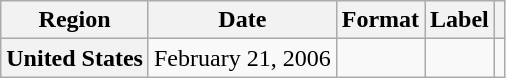<table class="wikitable plainrowheaders">
<tr>
<th scope="col">Region</th>
<th scope="col">Date</th>
<th scope="col">Format</th>
<th scope="col">Label</th>
<th scope="col"></th>
</tr>
<tr>
<th scope="row">United States</th>
<td rowspan="1">February 21, 2006</td>
<td rowspan="1"></td>
<td rowspan="1"></td>
<td align="center"></td>
</tr>
</table>
